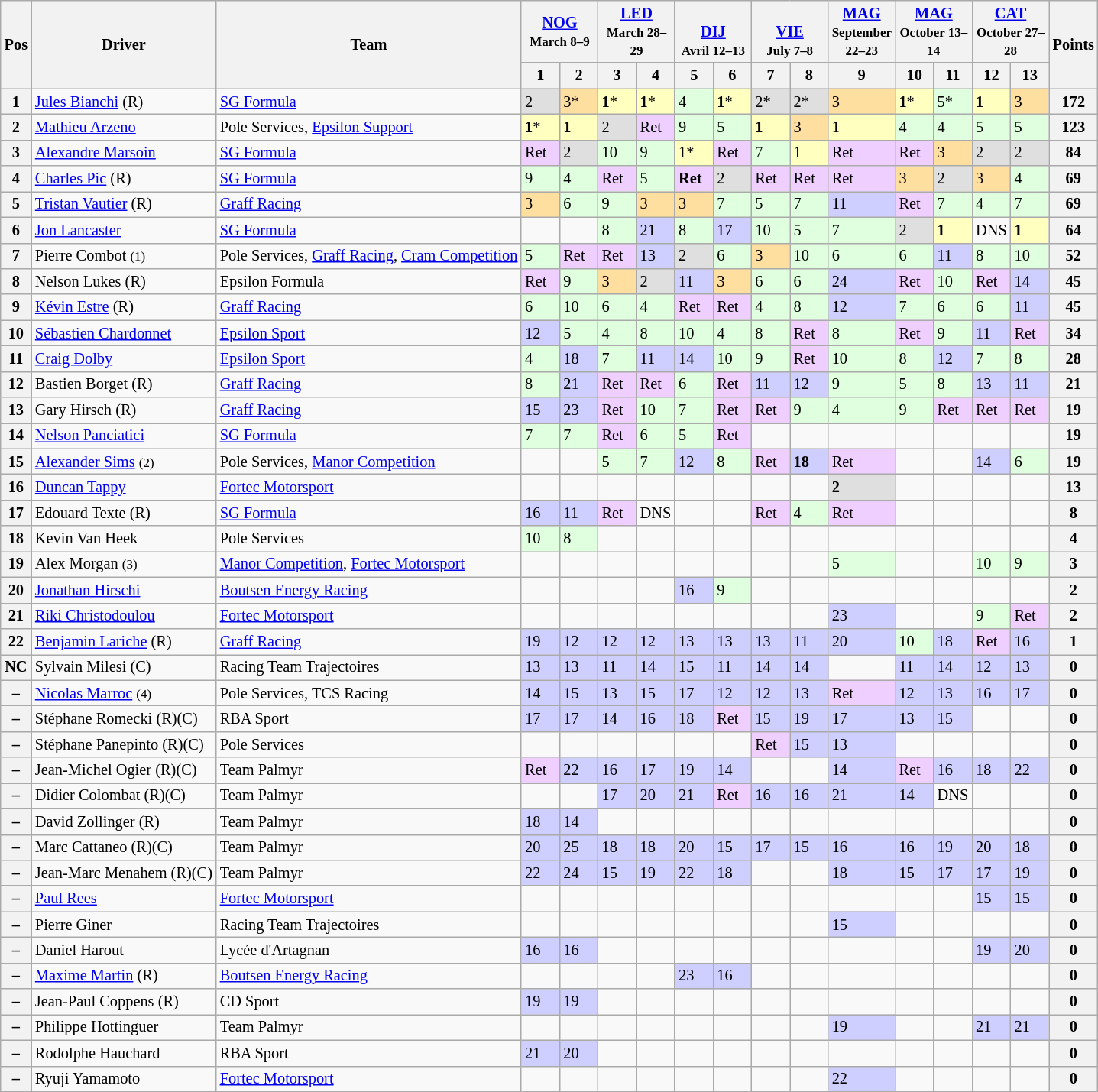<table class="wikitable" style="font-size: 85%;">
<tr>
<th rowspan=2>Pos</th>
<th rowspan=2>Driver</th>
<th rowspan=2>Team</th>
<th colspan=2> <a href='#'>NOG</a><br><small>March 8–9</small></th>
<th colspan=2> <a href='#'>LED</a><br><small>March 28–29</small></th>
<th colspan=2><br><a href='#'>DIJ</a><br><small>Avril 12–13</small></th>
<th colspan=2><br><a href='#'>VIE</a><br><small>July 7–8</small></th>
<th> <a href='#'>MAG</a><br><small>September 22–23</small></th>
<th colspan=2> <a href='#'>MAG</a><br><small>October 13–14</small></th>
<th colspan=2> <a href='#'>CAT</a><br><small>October 27–28</small></th>
<th rowspan=2>Points</th>
</tr>
<tr>
<th width="27">1</th>
<th width="27">2</th>
<th width="27">3</th>
<th width="27">4</th>
<th width="27">5</th>
<th width="27">6</th>
<th width="27">7</th>
<th width="27">8</th>
<th width="27">9</th>
<th width="27">10</th>
<th width="27">11</th>
<th width="27">12</th>
<th width="27">13</th>
</tr>
<tr>
<th>1</th>
<td> <a href='#'>Jules Bianchi</a> (R)</td>
<td><a href='#'>SG Formula</a></td>
<td style="background:#DFDFDF;">2</td>
<td style="background:#FFDF9F;">3*</td>
<td style="background:#FFFFBF;"><strong>1</strong>*</td>
<td style="background:#FFFFBF;"><strong>1</strong>*</td>
<td style="background:#DFFFDF;">4</td>
<td style="background:#FFFFBF;"><strong>1</strong>*</td>
<td style="background:#DFDFDF;">2*</td>
<td style="background:#DFDFDF;">2*</td>
<td style="background:#FFDF9F;">3</td>
<td style="background:#FFFFBF;"><strong>1</strong>*</td>
<td style="background:#DFFFDF;">5*</td>
<td style="background:#FFFFBF;"><strong>1</strong></td>
<td style="background:#FFDF9F;">3</td>
<th>172</th>
</tr>
<tr>
<th>2</th>
<td> <a href='#'>Mathieu Arzeno</a></td>
<td>Pole Services, <a href='#'>Epsilon Support</a></td>
<td style="background:#FFFFBF;"><strong>1</strong>*</td>
<td style="background:#FFFFBF;"><strong>1</strong></td>
<td style="background:#DFDFDF;">2</td>
<td style="background:#EFCFFF;">Ret</td>
<td style="background:#DFFFDF;">9</td>
<td style="background:#DFFFDF;">5</td>
<td style="background:#FFFFBF;"><strong>1</strong></td>
<td style="background:#FFDF9F;">3</td>
<td style="background:#FFFFBF;">1</td>
<td style="background:#DFFFDF;">4</td>
<td style="background:#DFFFDF;">4</td>
<td style="background:#DFFFDF;">5</td>
<td style="background:#DFFFDF;">5</td>
<th>123</th>
</tr>
<tr>
<th>3</th>
<td> <a href='#'>Alexandre Marsoin</a></td>
<td><a href='#'>SG Formula</a></td>
<td style="background:#EFCFFF;">Ret</td>
<td style="background:#DFDFDF;">2</td>
<td style="background:#DFFFDF;">10</td>
<td style="background:#DFFFDF;">9</td>
<td style="background:#FFFFBF;">1*</td>
<td style="background:#EFCFFF;">Ret</td>
<td style="background:#DFFFDF;">7</td>
<td style="background:#FFFFBF;">1</td>
<td style="background:#EFCFFF;">Ret</td>
<td style="background:#EFCFFF;">Ret</td>
<td style="background:#FFDF9F;">3</td>
<td style="background:#DFDFDF;">2</td>
<td style="background:#DFDFDF;">2</td>
<th>84</th>
</tr>
<tr>
<th>4</th>
<td> <a href='#'>Charles Pic</a> (R)</td>
<td><a href='#'>SG Formula</a></td>
<td style="background:#DFFFDF;">9</td>
<td style="background:#DFFFDF;">4</td>
<td style="background:#EFCFFF;">Ret</td>
<td style="background:#DFFFDF;">5</td>
<td style="background:#EFCFFF;"><strong>Ret</strong></td>
<td style="background:#DFDFDF;">2</td>
<td style="background:#EFCFFF;">Ret</td>
<td style="background:#EFCFFF;">Ret</td>
<td style="background:#EFCFFF;">Ret</td>
<td style="background:#FFDF9F;">3</td>
<td style="background:#DFDFDF;">2</td>
<td style="background:#FFDF9F;">3</td>
<td style="background:#DFFFDF;">4</td>
<th>69</th>
</tr>
<tr>
<th>5</th>
<td> <a href='#'>Tristan Vautier</a> (R)</td>
<td><a href='#'>Graff Racing</a></td>
<td style="background:#FFDF9F;">3</td>
<td style="background:#DFFFDF;">6</td>
<td style="background:#DFFFDF;">9</td>
<td style="background:#FFDF9F;">3</td>
<td style="background:#FFDF9F;">3</td>
<td style="background:#DFFFDF;">7</td>
<td style="background:#DFFFDF;">5</td>
<td style="background:#DFFFDF;">7</td>
<td style="background:#CFCFFF;">11</td>
<td style="background:#EFCFFF;">Ret</td>
<td style="background:#DFFFDF;">7</td>
<td style="background:#DFFFDF;">4</td>
<td style="background:#DFFFDF;">7</td>
<th>69</th>
</tr>
<tr>
<th>6</th>
<td> <a href='#'>Jon Lancaster</a></td>
<td><a href='#'>SG Formula</a></td>
<td></td>
<td></td>
<td style="background:#DFFFDF;">8</td>
<td style="background:#CFCFFF;">21</td>
<td style="background:#DFFFDF;">8</td>
<td style="background:#CFCFFF;">17</td>
<td style="background:#DFFFDF;">10</td>
<td style="background:#DFFFDF;">5</td>
<td style="background:#DFFFDF;">7</td>
<td style="background:#DFDFDF;">2</td>
<td style="background:#FFFFBF;"><strong>1</strong></td>
<td>DNS</td>
<td style="background:#FFFFBF;"><strong>1</strong></td>
<th>64</th>
</tr>
<tr>
<th>7</th>
<td> Pierre Combot <small>(1)</small></td>
<td>Pole Services, <a href='#'>Graff Racing</a>, <a href='#'>Cram Competition</a></td>
<td style="background:#DFFFDF;">5</td>
<td style="background:#EFCFFF;">Ret</td>
<td style="background:#EFCFFF;">Ret</td>
<td style="background:#CFCFFF;">13</td>
<td style="background:#DFDFDF;">2</td>
<td style="background:#DFFFDF;">6</td>
<td style="background:#FFDF9F;">3</td>
<td style="background:#DFFFDF;">10</td>
<td style="background:#DFFFDF;">6</td>
<td style="background:#DFFFDF;">6</td>
<td style="background:#CFCFFF;">11</td>
<td style="background:#DFFFDF;">8</td>
<td style="background:#DFFFDF;">10</td>
<th>52</th>
</tr>
<tr>
<th>8</th>
<td> Nelson Lukes (R)</td>
<td>Epsilon Formula</td>
<td style="background:#EFCFFF;">Ret</td>
<td style="background:#DFFFDF;">9</td>
<td style="background:#FFDF9F;">3</td>
<td style="background:#DFDFDF;">2</td>
<td style="background:#CFCFFF;">11</td>
<td style="background:#FFDF9F;">3</td>
<td style="background:#DFFFDF;">6</td>
<td style="background:#DFFFDF;">6</td>
<td style="background:#CFCFFF;">24</td>
<td style="background:#EFCFFF;">Ret</td>
<td style="background:#DFFFDF;">10</td>
<td style="background:#EFCFFF;">Ret</td>
<td style="background:#CFCFFF;">14</td>
<th>45</th>
</tr>
<tr>
<th>9</th>
<td> <a href='#'>Kévin Estre</a> (R)</td>
<td><a href='#'>Graff Racing</a></td>
<td style="background:#DFFFDF;">6</td>
<td style="background:#DFFFDF;">10</td>
<td style="background:#DFFFDF;">6</td>
<td style="background:#DFFFDF;">4</td>
<td style="background:#EFCFFF;">Ret</td>
<td style="background:#EFCFFF;">Ret</td>
<td style="background:#DFFFDF;">4</td>
<td style="background:#DFFFDF;">8</td>
<td style="background:#CFCFFF;">12</td>
<td style="background:#DFFFDF;">7</td>
<td style="background:#DFFFDF;">6</td>
<td style="background:#DFFFDF;">6</td>
<td style="background:#CFCFFF;">11</td>
<th>45</th>
</tr>
<tr>
<th>10</th>
<td> <a href='#'>Sébastien Chardonnet</a></td>
<td><a href='#'>Epsilon Sport</a></td>
<td style="background:#CFCFFF;">12</td>
<td style="background:#DFFFDF;">5</td>
<td style="background:#DFFFDF;">4</td>
<td style="background:#DFFFDF;">8</td>
<td style="background:#DFFFDF;">10</td>
<td style="background:#DFFFDF;">4</td>
<td style="background:#DFFFDF;">8</td>
<td style="background:#EFCFFF;">Ret</td>
<td style="background:#DFFFDF;">8</td>
<td style="background:#EFCFFF;">Ret</td>
<td style="background:#DFFFDF;">9</td>
<td style="background:#CFCFFF;">11</td>
<td style="background:#EFCFFF;">Ret</td>
<th>34</th>
</tr>
<tr>
<th>11</th>
<td> <a href='#'>Craig Dolby</a></td>
<td><a href='#'>Epsilon Sport</a></td>
<td style="background:#DFFFDF;">4</td>
<td style="background:#CFCFFF;">18</td>
<td style="background:#DFFFDF;">7</td>
<td style="background:#CFCFFF;">11</td>
<td style="background:#CFCFFF;">14</td>
<td style="background:#DFFFDF;">10</td>
<td style="background:#DFFFDF;">9</td>
<td style="background:#EFCFFF;">Ret</td>
<td style="background:#DFFFDF;">10</td>
<td style="background:#DFFFDF;">8</td>
<td style="background:#CFCFFF;">12</td>
<td style="background:#DFFFDF;">7</td>
<td style="background:#DFFFDF;">8</td>
<th>28</th>
</tr>
<tr>
<th>12</th>
<td> Bastien Borget (R)</td>
<td><a href='#'>Graff Racing</a></td>
<td style="background:#DFFFDF;">8</td>
<td style="background:#CFCFFF;">21</td>
<td style="background:#EFCFFF;">Ret</td>
<td style="background:#EFCFFF;">Ret</td>
<td style="background:#DFFFDF;">6</td>
<td style="background:#EFCFFF;">Ret</td>
<td style="background:#CFCFFF;">11</td>
<td style="background:#CFCFFF;">12</td>
<td style="background:#DFFFDF;">9</td>
<td style="background:#DFFFDF;">5</td>
<td style="background:#DFFFDF;">8</td>
<td style="background:#CFCFFF;">13</td>
<td style="background:#CFCFFF;">11</td>
<th>21</th>
</tr>
<tr>
<th>13</th>
<td> Gary Hirsch (R)</td>
<td><a href='#'>Graff Racing</a></td>
<td style="background:#CFCFFF;">15</td>
<td style="background:#CFCFFF;">23</td>
<td style="background:#EFCFFF;">Ret</td>
<td style="background:#DFFFDF;">10</td>
<td style="background:#DFFFDF;">7</td>
<td style="background:#EFCFFF;">Ret</td>
<td style="background:#EFCFFF;">Ret</td>
<td style="background:#DFFFDF;">9</td>
<td style="background:#DFFFDF;">4</td>
<td style="background:#DFFFDF;">9</td>
<td style="background:#EFCFFF;">Ret</td>
<td style="background:#EFCFFF;">Ret</td>
<td style="background:#EFCFFF;">Ret</td>
<th>19</th>
</tr>
<tr>
<th>14</th>
<td> <a href='#'>Nelson Panciatici</a></td>
<td><a href='#'>SG Formula</a></td>
<td style="background:#DFFFDF;">7</td>
<td style="background:#DFFFDF;">7</td>
<td style="background:#EFCFFF;">Ret</td>
<td style="background:#DFFFDF;">6</td>
<td style="background:#DFFFDF;">5</td>
<td style="background:#EFCFFF;">Ret</td>
<td></td>
<td></td>
<td></td>
<td></td>
<td></td>
<td></td>
<td></td>
<th>19</th>
</tr>
<tr>
<th>15</th>
<td> <a href='#'>Alexander Sims</a> <small>(2)</small></td>
<td>Pole Services, <a href='#'>Manor Competition</a></td>
<td></td>
<td></td>
<td style="background:#DFFFDF;">5</td>
<td style="background:#DFFFDF;">7</td>
<td style="background:#CFCFFF;">12</td>
<td style="background:#DFFFDF;">8</td>
<td style="background:#EFCFFF;">Ret</td>
<td style="background:#CFCFFF;"><strong>18</strong></td>
<td style="background:#EFCFFF;">Ret</td>
<td></td>
<td></td>
<td style="background:#CFCFFF;">14</td>
<td style="background:#DFFFDF;">6</td>
<th>19</th>
</tr>
<tr>
<th>16</th>
<td> <a href='#'>Duncan Tappy</a></td>
<td><a href='#'>Fortec Motorsport</a></td>
<td></td>
<td></td>
<td></td>
<td></td>
<td></td>
<td></td>
<td></td>
<td></td>
<td style="background:#DFDFDF;"><strong>2</strong></td>
<td></td>
<td></td>
<td></td>
<td></td>
<th>13</th>
</tr>
<tr>
<th>17</th>
<td> Edouard Texte (R)</td>
<td><a href='#'>SG Formula</a></td>
<td style="background:#CFCFFF;">16</td>
<td style="background:#CFCFFF;">11</td>
<td style="background:#EFCFFF;">Ret</td>
<td>DNS</td>
<td></td>
<td></td>
<td style="background:#EFCFFF;">Ret</td>
<td style="background:#DFFFDF;">4</td>
<td style="background:#EFCFFF;">Ret</td>
<td></td>
<td></td>
<td></td>
<td></td>
<th>8</th>
</tr>
<tr>
<th>18</th>
<td> Kevin Van Heek</td>
<td>Pole Services</td>
<td style="background:#DFFFDF;">10</td>
<td style="background:#DFFFDF;">8</td>
<td></td>
<td></td>
<td></td>
<td></td>
<td></td>
<td></td>
<td></td>
<td></td>
<td></td>
<td></td>
<td></td>
<th>4</th>
</tr>
<tr>
<th>19</th>
<td> Alex Morgan <small>(3)</small></td>
<td><a href='#'>Manor Competition</a>, <a href='#'>Fortec Motorsport</a></td>
<td></td>
<td></td>
<td></td>
<td></td>
<td></td>
<td></td>
<td></td>
<td></td>
<td style="background:#DFFFDF;">5</td>
<td></td>
<td></td>
<td style="background:#DFFFDF;">10</td>
<td style="background:#DFFFDF;">9</td>
<th>3</th>
</tr>
<tr>
<th>20</th>
<td> <a href='#'>Jonathan Hirschi</a></td>
<td><a href='#'>Boutsen Energy Racing</a></td>
<td></td>
<td></td>
<td></td>
<td></td>
<td style="background:#CFCFFF;">16</td>
<td style="background:#DFFFDF;">9</td>
<td></td>
<td></td>
<td></td>
<td></td>
<td></td>
<td></td>
<td></td>
<th>2</th>
</tr>
<tr>
<th>21</th>
<td> <a href='#'>Riki Christodoulou</a></td>
<td><a href='#'>Fortec Motorsport</a></td>
<td></td>
<td></td>
<td></td>
<td></td>
<td></td>
<td></td>
<td></td>
<td></td>
<td style="background:#CFCFFF;">23</td>
<td></td>
<td></td>
<td style="background:#DFFFDF;">9</td>
<td style="background:#EFCFFF;">Ret</td>
<th>2</th>
</tr>
<tr>
<th>22</th>
<td> <a href='#'>Benjamin Lariche</a> (R)</td>
<td><a href='#'>Graff Racing</a></td>
<td style="background:#CFCFFF;">19</td>
<td style="background:#CFCFFF;">12</td>
<td style="background:#CFCFFF;">12</td>
<td style="background:#CFCFFF;">12</td>
<td style="background:#CFCFFF;">13</td>
<td style="background:#CFCFFF;">13</td>
<td style="background:#CFCFFF;">13</td>
<td style="background:#CFCFFF;">11</td>
<td style="background:#CFCFFF;">20</td>
<td style="background:#DFFFDF;">10</td>
<td style="background:#CFCFFF;">18</td>
<td style="background:#EFCFFF;">Ret</td>
<td style="background:#CFCFFF;">16</td>
<th>1</th>
</tr>
<tr>
<th>NC</th>
<td> Sylvain Milesi (C)</td>
<td>Racing Team Trajectoires</td>
<td style="background:#CFCFFF;">13</td>
<td style="background:#CFCFFF;">13</td>
<td style="background:#CFCFFF;">11</td>
<td style="background:#CFCFFF;">14</td>
<td style="background:#CFCFFF;">15</td>
<td style="background:#CFCFFF;">11</td>
<td style="background:#CFCFFF;">14</td>
<td style="background:#CFCFFF;">14</td>
<td></td>
<td style="background:#CFCFFF;">11</td>
<td style="background:#CFCFFF;">14</td>
<td style="background:#CFCFFF;">12</td>
<td style="background:#CFCFFF;">13</td>
<th>0</th>
</tr>
<tr>
<th>–</th>
<td> <a href='#'>Nicolas Marroc</a> <small>(4)</small></td>
<td>Pole Services, TCS Racing</td>
<td style="background:#CFCFFF;">14</td>
<td style="background:#CFCFFF;">15</td>
<td style="background:#CFCFFF;">13</td>
<td style="background:#CFCFFF;">15</td>
<td style="background:#CFCFFF;">17</td>
<td style="background:#CFCFFF;">12</td>
<td style="background:#CFCFFF;">12</td>
<td style="background:#CFCFFF;">13</td>
<td style="background:#EFCFFF;">Ret</td>
<td style="background:#CFCFFF;">12</td>
<td style="background:#CFCFFF;">13</td>
<td style="background:#CFCFFF;">16</td>
<td style="background:#CFCFFF;">17</td>
<th>0</th>
</tr>
<tr>
<th>–</th>
<td> Stéphane Romecki (R)(C)</td>
<td>RBA Sport</td>
<td style="background:#CFCFFF;">17</td>
<td style="background:#CFCFFF;">17</td>
<td style="background:#CFCFFF;">14</td>
<td style="background:#CFCFFF;">16</td>
<td style="background:#CFCFFF;">18</td>
<td style="background:#EFCFFF;">Ret</td>
<td style="background:#CFCFFF;">15</td>
<td style="background:#CFCFFF;">19</td>
<td style="background:#CFCFFF;">17</td>
<td style="background:#CFCFFF;">13</td>
<td style="background:#CFCFFF;">15</td>
<td></td>
<td></td>
<th>0</th>
</tr>
<tr>
<th>–</th>
<td> Stéphane Panepinto (R)(C)</td>
<td>Pole Services</td>
<td></td>
<td></td>
<td></td>
<td></td>
<td></td>
<td></td>
<td style="background:#EFCFFF;">Ret</td>
<td style="background:#CFCFFF;">15</td>
<td style="background:#CFCFFF;">13</td>
<td></td>
<td></td>
<td></td>
<td></td>
<th>0</th>
</tr>
<tr>
<th>–</th>
<td> Jean-Michel Ogier (R)(C)</td>
<td>Team Palmyr</td>
<td style="background:#EFCFFF;">Ret</td>
<td style="background:#CFCFFF;">22</td>
<td style="background:#CFCFFF;">16</td>
<td style="background:#CFCFFF;">17</td>
<td style="background:#CFCFFF;">19</td>
<td style="background:#CFCFFF;">14</td>
<td></td>
<td></td>
<td style="background:#CFCFFF;">14</td>
<td style="background:#EFCFFF;">Ret</td>
<td style="background:#CFCFFF;">16</td>
<td style="background:#CFCFFF;">18</td>
<td style="background:#CFCFFF;">22</td>
<th>0</th>
</tr>
<tr>
<th>–</th>
<td> Didier Colombat (R)(C)</td>
<td>Team Palmyr</td>
<td></td>
<td></td>
<td style="background:#CFCFFF;">17</td>
<td style="background:#CFCFFF;">20</td>
<td style="background:#CFCFFF;">21</td>
<td style="background:#EFCFFF;">Ret</td>
<td style="background:#CFCFFF;">16</td>
<td style="background:#CFCFFF;">16</td>
<td style="background:#CFCFFF;">21</td>
<td style="background:#CFCFFF;">14</td>
<td>DNS</td>
<td></td>
<td></td>
<th>0</th>
</tr>
<tr>
<th>–</th>
<td> David Zollinger (R)</td>
<td>Team Palmyr</td>
<td style="background:#CFCFFF;">18</td>
<td style="background:#CFCFFF;">14</td>
<td></td>
<td></td>
<td></td>
<td></td>
<td></td>
<td></td>
<td></td>
<td></td>
<td></td>
<td></td>
<td></td>
<th>0</th>
</tr>
<tr>
<th>–</th>
<td> Marc Cattaneo (R)(C)</td>
<td>Team Palmyr</td>
<td style="background:#CFCFFF;">20</td>
<td style="background:#CFCFFF;">25</td>
<td style="background:#CFCFFF;">18</td>
<td style="background:#CFCFFF;">18</td>
<td style="background:#CFCFFF;">20</td>
<td style="background:#CFCFFF;">15</td>
<td style="background:#CFCFFF;">17</td>
<td style="background:#CFCFFF;">15</td>
<td style="background:#CFCFFF;">16</td>
<td style="background:#CFCFFF;">16</td>
<td style="background:#CFCFFF;">19</td>
<td style="background:#CFCFFF;">20</td>
<td style="background:#CFCFFF;">18</td>
<th>0</th>
</tr>
<tr>
<th>–</th>
<td> Jean-Marc Menahem (R)(C)</td>
<td>Team Palmyr</td>
<td style="background:#CFCFFF;">22</td>
<td style="background:#CFCFFF;">24</td>
<td style="background:#CFCFFF;">15</td>
<td style="background:#CFCFFF;">19</td>
<td style="background:#CFCFFF;">22</td>
<td style="background:#CFCFFF;">18</td>
<td></td>
<td></td>
<td style="background:#CFCFFF;">18</td>
<td style="background:#CFCFFF;">15</td>
<td style="background:#CFCFFF;">17</td>
<td style="background:#CFCFFF;">17</td>
<td style="background:#CFCFFF;">19</td>
<th>0</th>
</tr>
<tr>
<th>–</th>
<td> <a href='#'>Paul Rees</a></td>
<td><a href='#'>Fortec Motorsport</a></td>
<td></td>
<td></td>
<td></td>
<td></td>
<td></td>
<td></td>
<td></td>
<td></td>
<td></td>
<td></td>
<td></td>
<td style="background:#CFCFFF;">15</td>
<td style="background:#CFCFFF;">15</td>
<th>0</th>
</tr>
<tr>
<th>–</th>
<td> Pierre Giner</td>
<td>Racing Team Trajectoires</td>
<td></td>
<td></td>
<td></td>
<td></td>
<td></td>
<td></td>
<td></td>
<td></td>
<td style="background:#CFCFFF;">15</td>
<td></td>
<td></td>
<td></td>
<td></td>
<th>0</th>
</tr>
<tr>
<th>–</th>
<td> Daniel Harout</td>
<td>Lycée d'Artagnan</td>
<td style="background:#CFCFFF;">16</td>
<td style="background:#CFCFFF;">16</td>
<td></td>
<td></td>
<td></td>
<td></td>
<td></td>
<td></td>
<td></td>
<td></td>
<td></td>
<td style="background:#CFCFFF;">19</td>
<td style="background:#CFCFFF;">20</td>
<th>0</th>
</tr>
<tr>
<th>–</th>
<td> <a href='#'>Maxime Martin</a> (R)</td>
<td><a href='#'>Boutsen Energy Racing</a></td>
<td></td>
<td></td>
<td></td>
<td></td>
<td style="background:#CFCFFF;">23</td>
<td style="background:#CFCFFF;">16</td>
<td></td>
<td></td>
<td></td>
<td></td>
<td></td>
<td></td>
<td></td>
<th>0</th>
</tr>
<tr>
<th>–</th>
<td> Jean-Paul Coppens (R)</td>
<td>CD Sport</td>
<td style="background:#CFCFFF;">19</td>
<td style="background:#CFCFFF;">19</td>
<td></td>
<td></td>
<td></td>
<td></td>
<td></td>
<td></td>
<td></td>
<td></td>
<td></td>
<td></td>
<td></td>
<th>0</th>
</tr>
<tr>
<th>–</th>
<td> Philippe Hottinguer</td>
<td>Team Palmyr</td>
<td></td>
<td></td>
<td></td>
<td></td>
<td></td>
<td></td>
<td></td>
<td></td>
<td style="background:#CFCFFF;">19</td>
<td></td>
<td></td>
<td style="background:#CFCFFF;">21</td>
<td style="background:#CFCFFF;">21</td>
<th>0</th>
</tr>
<tr>
<th>–</th>
<td> Rodolphe Hauchard</td>
<td>RBA Sport</td>
<td style="background:#CFCFFF;">21</td>
<td style="background:#CFCFFF;">20</td>
<td></td>
<td></td>
<td></td>
<td></td>
<td></td>
<td></td>
<td></td>
<td></td>
<td></td>
<td></td>
<td></td>
<th>0</th>
</tr>
<tr>
<th>–</th>
<td> Ryuji Yamamoto</td>
<td><a href='#'>Fortec Motorsport</a></td>
<td></td>
<td></td>
<td></td>
<td></td>
<td></td>
<td></td>
<td></td>
<td></td>
<td style="background:#CFCFFF;">22</td>
<td></td>
<td></td>
<td></td>
<td></td>
<th>0</th>
</tr>
</table>
